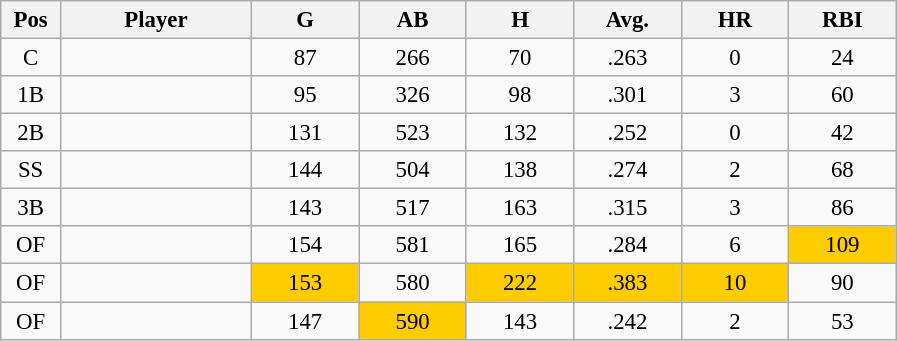<table class="wikitable sortable" style="text-align:center; font-size: 95%;">
<tr>
<th bgcolor="#DDDDFF" width="5%">Pos</th>
<th bgcolor="#DDDDFF" width="16%">Player</th>
<th bgcolor="#DDDDFF" width="9%">G</th>
<th bgcolor="#DDDDFF" width="9%">AB</th>
<th bgcolor="#DDDDFF" width="9%">H</th>
<th bgcolor="#DDDDFF" width="9%">Avg.</th>
<th bgcolor="#DDDDFF" width="9%">HR</th>
<th bgcolor="#DDDDFF" width="9%">RBI</th>
</tr>
<tr>
<td>C</td>
<td></td>
<td>87</td>
<td>266</td>
<td>70</td>
<td>.263</td>
<td>0</td>
<td>24</td>
</tr>
<tr>
<td>1B</td>
<td></td>
<td>95</td>
<td>326</td>
<td>98</td>
<td>.301</td>
<td>3</td>
<td>60</td>
</tr>
<tr>
<td>2B</td>
<td></td>
<td>131</td>
<td>523</td>
<td>132</td>
<td>.252</td>
<td>0</td>
<td>42</td>
</tr>
<tr>
<td>SS</td>
<td></td>
<td>144</td>
<td>504</td>
<td>138</td>
<td>.274</td>
<td>2</td>
<td>68</td>
</tr>
<tr>
<td>3B</td>
<td></td>
<td>143</td>
<td>517</td>
<td>163</td>
<td>.315</td>
<td>3</td>
<td>86</td>
</tr>
<tr>
<td>OF</td>
<td></td>
<td>154</td>
<td>581</td>
<td>165</td>
<td>.284</td>
<td>6</td>
<td bgcolor=#ffcc00>109</td>
</tr>
<tr>
<td>OF</td>
<td></td>
<td bgcolor=#ffcc00>153</td>
<td>580</td>
<td bgcolor=#ffcc00>222</td>
<td bgcolor=#ffcc00>.383</td>
<td bgcolor=#ffcc00>10</td>
<td>90</td>
</tr>
<tr>
<td>OF</td>
<td></td>
<td>147</td>
<td bgcolor=#ffcc00>590</td>
<td>143</td>
<td>.242</td>
<td>2</td>
<td>53</td>
</tr>
</table>
